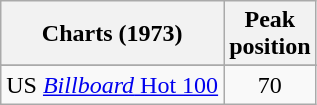<table class="wikitable sortable">
<tr>
<th>Charts (1973)</th>
<th>Peak<br>position</th>
</tr>
<tr>
</tr>
<tr>
</tr>
<tr>
</tr>
<tr>
<td>US <a href='#'><em>Billboard</em> Hot 100</a></td>
<td align="center">70</td>
</tr>
</table>
